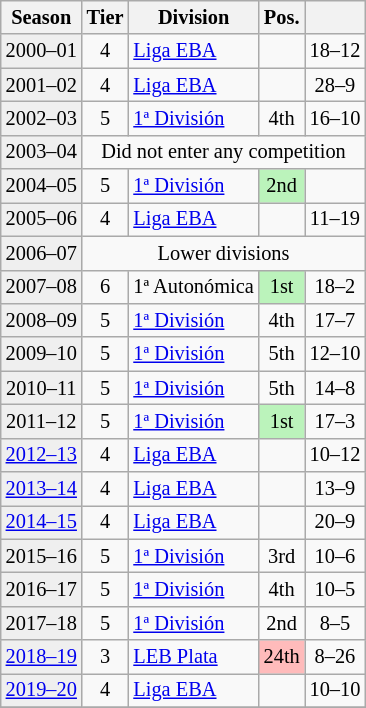<table class="wikitable" style="font-size:85%; text-align:center">
<tr>
<th>Season</th>
<th>Tier</th>
<th>Division</th>
<th>Pos.</th>
<th></th>
</tr>
<tr>
<td bgcolor=#efefef>2000–01</td>
<td>4</td>
<td align=left><a href='#'>Liga EBA</a></td>
<td></td>
<td>18–12</td>
</tr>
<tr>
<td bgcolor=#efefef>2001–02</td>
<td>4</td>
<td align=left><a href='#'>Liga EBA</a></td>
<td></td>
<td>28–9</td>
</tr>
<tr>
<td bgcolor=#efefef>2002–03</td>
<td>5</td>
<td align=left><a href='#'>1ª División</a></td>
<td>4th</td>
<td>16–10</td>
</tr>
<tr>
<td bgcolor=#efefef>2003–04</td>
<td colspan=4>Did not enter any competition</td>
</tr>
<tr>
<td bgcolor=#efefef>2004–05</td>
<td>5</td>
<td align=left><a href='#'>1ª División</a></td>
<td bgcolor=#BBF3BB>2nd</td>
<td></td>
</tr>
<tr>
<td bgcolor=#efefef>2005–06</td>
<td>4</td>
<td align=left><a href='#'>Liga EBA</a></td>
<td></td>
<td>11–19</td>
</tr>
<tr>
<td bgcolor=#efefef>2006–07</td>
<td colspan=4>Lower divisions</td>
</tr>
<tr>
<td bgcolor=#efefef>2007–08</td>
<td>6</td>
<td align=left>1ª Autonómica</td>
<td bgcolor=#BBF3BB>1st</td>
<td>18–2</td>
</tr>
<tr>
<td bgcolor=#efefef>2008–09</td>
<td>5</td>
<td align=left><a href='#'>1ª División</a></td>
<td>4th</td>
<td>17–7</td>
</tr>
<tr>
<td bgcolor=#efefef>2009–10</td>
<td>5</td>
<td align=left><a href='#'>1ª División</a></td>
<td>5th</td>
<td>12–10</td>
</tr>
<tr>
<td bgcolor=#efefef>2010–11</td>
<td>5</td>
<td align=left><a href='#'>1ª División</a></td>
<td>5th</td>
<td>14–8</td>
</tr>
<tr>
<td bgcolor=#efefef>2011–12</td>
<td>5</td>
<td align=left><a href='#'>1ª División</a></td>
<td bgcolor=#BBF3BB>1st</td>
<td>17–3</td>
</tr>
<tr>
<td bgcolor=#efefef><a href='#'>2012–13</a></td>
<td>4</td>
<td align=left><a href='#'>Liga EBA</a></td>
<td></td>
<td>10–12</td>
</tr>
<tr>
<td bgcolor=#efefef><a href='#'>2013–14</a></td>
<td>4</td>
<td align=left><a href='#'>Liga EBA</a></td>
<td></td>
<td>13–9</td>
</tr>
<tr>
<td bgcolor=#efefef><a href='#'>2014–15</a></td>
<td>4</td>
<td align=left><a href='#'>Liga EBA</a></td>
<td></td>
<td>20–9</td>
</tr>
<tr>
<td bgcolor=#efefef>2015–16</td>
<td>5</td>
<td align=left><a href='#'>1ª División</a></td>
<td>3rd</td>
<td>10–6</td>
</tr>
<tr>
<td bgcolor=#efefef>2016–17</td>
<td>5</td>
<td align=left><a href='#'>1ª División</a></td>
<td>4th</td>
<td>10–5</td>
</tr>
<tr>
<td bgcolor=#efefef>2017–18</td>
<td>5</td>
<td align=left><a href='#'>1ª División</a></td>
<td>2nd</td>
<td>8–5</td>
</tr>
<tr>
<td bgcolor=#efefef><a href='#'>2018–19</a></td>
<td>3</td>
<td align=left><a href='#'>LEB Plata</a></td>
<td bgcolor=#FFBBBB>24th</td>
<td>8–26</td>
</tr>
<tr>
<td bgcolor=#efefef><a href='#'>2019–20</a></td>
<td>4</td>
<td align=left><a href='#'>Liga EBA</a></td>
<td></td>
<td>10–10</td>
</tr>
<tr>
</tr>
</table>
